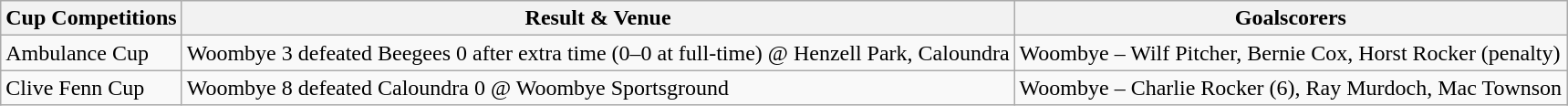<table class="wikitable">
<tr>
<th>Cup Competitions</th>
<th>Result & Venue</th>
<th>Goalscorers</th>
</tr>
<tr>
<td>Ambulance Cup</td>
<td>Woombye 3 defeated Beegees 0 after extra time (0–0 at full-time) @ Henzell Park, Caloundra</td>
<td>Woombye – Wilf Pitcher, Bernie Cox, Horst Rocker (penalty)</td>
</tr>
<tr>
<td>Clive Fenn Cup</td>
<td>Woombye 8 defeated Caloundra 0 @ Woombye Sportsground</td>
<td>Woombye – Charlie Rocker (6), Ray Murdoch, Mac Townson</td>
</tr>
</table>
